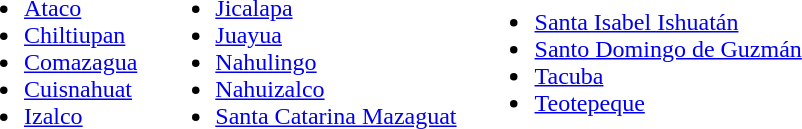<table cellpadding="4" cellspacing="4" |>
<tr>
<td><br><ul><li><a href='#'>Ataco</a></li><li><a href='#'>Chiltiupan</a></li><li><a href='#'>Comazagua</a></li><li><a href='#'>Cuisnahuat</a></li><li><a href='#'>Izalco</a></li></ul></td>
<td><br><ul><li><a href='#'>Jicalapa</a></li><li><a href='#'>Juayua</a></li><li><a href='#'>Nahulingo</a></li><li><a href='#'>Nahuizalco</a></li><li><a href='#'>Santa Catarina Mazaguat</a></li></ul></td>
<td><br><ul><li><a href='#'>Santa Isabel Ishuatán</a></li><li><a href='#'>Santo Domingo de Guzmán</a></li><li><a href='#'>Tacuba</a></li><li><a href='#'>Teotepeque</a></li></ul></td>
</tr>
</table>
